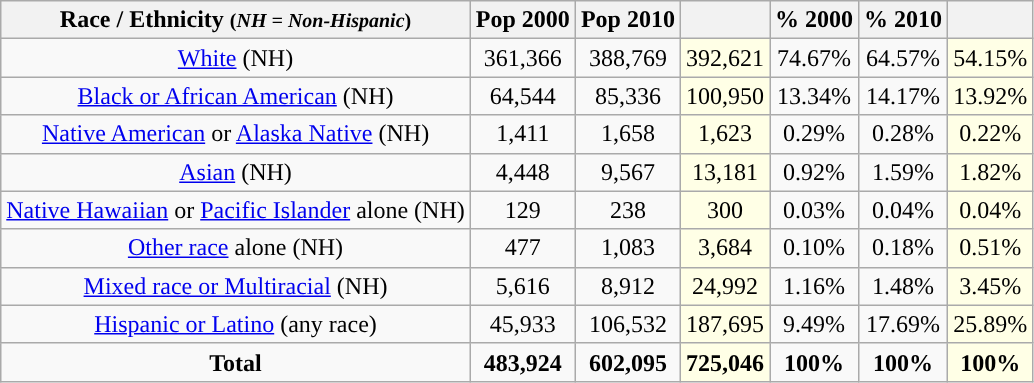<table class="wikitable" style="text-align:center;">
<tr>
<th>Race / Ethnicity <small>(<em>NH = Non-Hispanic</em>)</small></th>
<th>Pop 2000</th>
<th>Pop 2010</th>
<th></th>
<th>% 2000</th>
<th>% 2010</th>
<th></th>
</tr>
<tr>
<td><a href='#'>White</a> (NH)</td>
<td>361,366</td>
<td>388,769</td>
<td style='background: #ffffe6;'>392,621</td>
<td>74.67%</td>
<td>64.57%</td>
<td style='background: #ffffe6;'>54.15%</td>
</tr>
<tr>
<td><a href='#'>Black or African American</a> (NH)</td>
<td>64,544</td>
<td>85,336</td>
<td style='background: #ffffe6;'>100,950</td>
<td>13.34%</td>
<td>14.17%</td>
<td style='background: #ffffe6;'>13.92%</td>
</tr>
<tr>
<td><a href='#'>Native American</a> or <a href='#'>Alaska Native</a> (NH)</td>
<td>1,411</td>
<td>1,658</td>
<td style='background: #ffffe6;'>1,623</td>
<td>0.29%</td>
<td>0.28%</td>
<td style='background: #ffffe6;'>0.22%</td>
</tr>
<tr>
<td><a href='#'>Asian</a> (NH)</td>
<td>4,448</td>
<td>9,567</td>
<td style='background: #ffffe6;'>13,181</td>
<td>0.92%</td>
<td>1.59%</td>
<td style='background: #ffffe6;'>1.82%</td>
</tr>
<tr>
<td><a href='#'>Native Hawaiian</a> or <a href='#'>Pacific Islander</a> alone (NH)</td>
<td>129</td>
<td>238</td>
<td style='background: #ffffe6;'>300</td>
<td>0.03%</td>
<td>0.04%</td>
<td style='background: #ffffe6;'>0.04%</td>
</tr>
<tr>
<td><a href='#'>Other race</a> alone (NH)</td>
<td>477</td>
<td>1,083</td>
<td style='background: #ffffe6;'>3,684</td>
<td>0.10%</td>
<td>0.18%</td>
<td style='background: #ffffe6;'>0.51%</td>
</tr>
<tr>
<td><a href='#'>Mixed race or Multiracial</a> (NH)</td>
<td>5,616</td>
<td>8,912</td>
<td style='background: #ffffe6;'>24,992</td>
<td>1.16%</td>
<td>1.48%</td>
<td style='background: #ffffe6;'>3.45%</td>
</tr>
<tr>
<td><a href='#'>Hispanic or Latino</a> (any race)</td>
<td>45,933</td>
<td>106,532</td>
<td style='background: #ffffe6;'>187,695</td>
<td>9.49%</td>
<td>17.69%</td>
<td style='background: #ffffe6;'>25.89%</td>
</tr>
<tr>
<td><strong>Total</strong></td>
<td><strong>483,924</strong></td>
<td><strong>602,095</strong></td>
<td style='background: #ffffe6;'><strong>725,046</strong></td>
<td><strong>100%</strong></td>
<td><strong>100%</strong></td>
<td style='background: #ffffe6;'><strong>100%</strong></td>
</tr>
</table>
